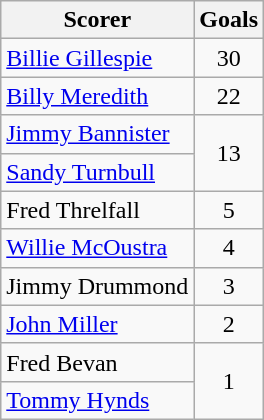<table class="wikitable">
<tr>
<th>Scorer</th>
<th>Goals</th>
</tr>
<tr>
<td> <a href='#'>Billie Gillespie</a></td>
<td align=center>30</td>
</tr>
<tr>
<td> <a href='#'>Billy Meredith</a></td>
<td align=center>22</td>
</tr>
<tr>
<td> <a href='#'>Jimmy Bannister</a></td>
<td rowspan="2" align=center>13</td>
</tr>
<tr>
<td> <a href='#'>Sandy Turnbull</a></td>
</tr>
<tr>
<td>Fred Threlfall</td>
<td align=center>5</td>
</tr>
<tr>
<td> <a href='#'>Willie McOustra</a></td>
<td align=center>4</td>
</tr>
<tr>
<td>Jimmy Drummond</td>
<td align=center>3</td>
</tr>
<tr>
<td> <a href='#'>John Miller</a></td>
<td align=center>2</td>
</tr>
<tr>
<td>Fred Bevan</td>
<td rowspan="2" align=center>1</td>
</tr>
<tr>
<td> <a href='#'>Tommy Hynds</a></td>
</tr>
</table>
